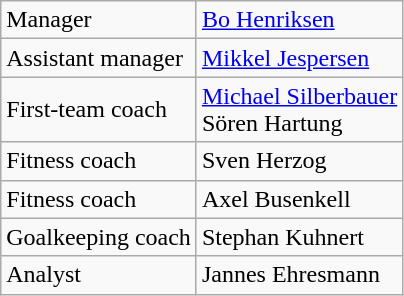<table class="wikitable">
<tr>
<td>Manager</td>
<td> <a href='#'>Bo Henriksen</a></td>
</tr>
<tr>
<td>Assistant manager</td>
<td> <a href='#'>Mikkel Jespersen</a></td>
</tr>
<tr>
<td>First-team coach</td>
<td> <a href='#'>Michael Silberbauer</a> <br>  Sören Hartung</td>
</tr>
<tr>
<td>Fitness coach</td>
<td> Sven Herzog</td>
</tr>
<tr>
<td>Fitness coach</td>
<td> Axel Busenkell</td>
</tr>
<tr>
<td>Goalkeeping coach</td>
<td> Stephan Kuhnert</td>
</tr>
<tr>
<td>Analyst</td>
<td> Jannes Ehresmann</td>
</tr>
</table>
